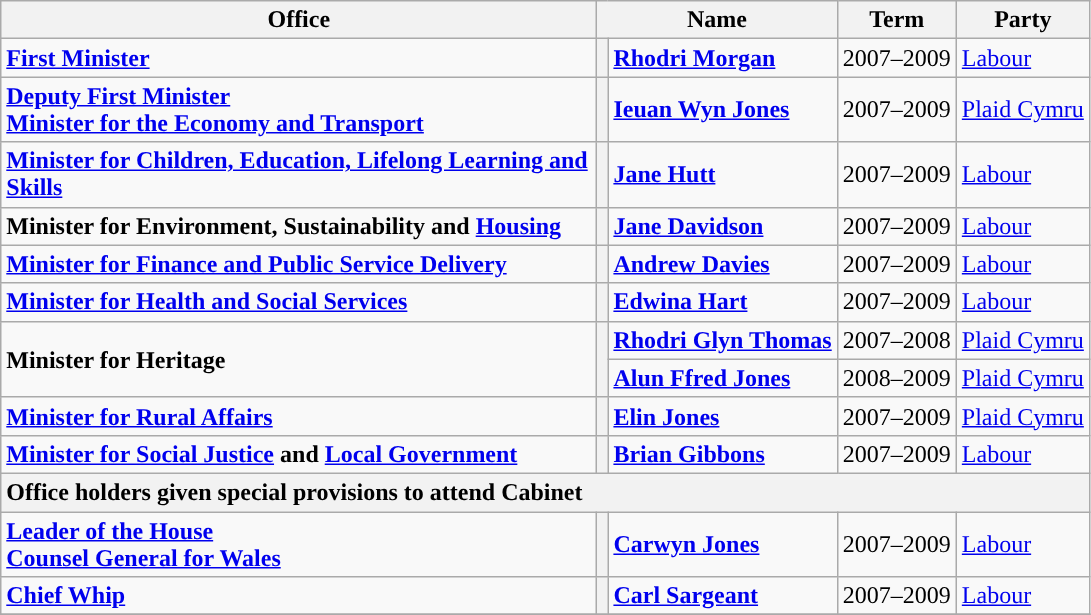<table class="wikitable">
<tr>
<th style="width: 390px">Office</th>
<th colspan="2">Name</th>
<th>Term</th>
<th>Party</th>
</tr>
<tr>
<td><strong><a href='#'>First Minister</a></strong></td>
<th style="background-color: "></th>
<td><strong><a href='#'>Rhodri Morgan</a></strong></td>
<td>2007–2009</td>
<td><a href='#'>Labour</a></td>
</tr>
<tr>
<td><strong><a href='#'>Deputy First Minister</a></strong><br><strong><a href='#'>Minister for the Economy and Transport</a></strong></td>
<th style="background-color: "></th>
<td><strong><a href='#'>Ieuan Wyn Jones</a></strong></td>
<td>2007–2009</td>
<td><a href='#'>Plaid Cymru</a></td>
</tr>
<tr>
<td><strong><a href='#'>Minister for Children, Education, Lifelong Learning and Skills</a></strong></td>
<th style="background-color: "></th>
<td><strong><a href='#'>Jane Hutt</a></strong></td>
<td>2007–2009</td>
<td><a href='#'>Labour</a></td>
</tr>
<tr>
<td><strong>Minister for Environment, Sustainability and <a href='#'>Housing</a></strong></td>
<th style="background-color: "></th>
<td><strong><a href='#'>Jane Davidson</a></strong></td>
<td>2007–2009</td>
<td><a href='#'>Labour</a></td>
</tr>
<tr>
<td><strong><a href='#'>Minister for Finance and Public Service Delivery</a></strong></td>
<th style="background-color: "></th>
<td><strong><a href='#'>Andrew Davies</a></strong></td>
<td>2007–2009</td>
<td><a href='#'>Labour</a></td>
</tr>
<tr>
<td><strong><a href='#'>Minister for Health and Social Services</a></strong></td>
<th style="background-color: "></th>
<td><strong><a href='#'>Edwina Hart</a></strong></td>
<td>2007–2009</td>
<td><a href='#'>Labour</a></td>
</tr>
<tr>
<td rowspan="2"><strong>Minister for Heritage</strong></td>
<th rowspan="2" style="background-color: "></th>
<td><strong><a href='#'>Rhodri Glyn Thomas</a></strong></td>
<td>2007–2008</td>
<td><a href='#'>Plaid Cymru</a></td>
</tr>
<tr>
<td><strong><a href='#'>Alun Ffred Jones</a></strong></td>
<td>2008–2009</td>
<td><a href='#'>Plaid Cymru</a></td>
</tr>
<tr>
<td><strong><a href='#'>Minister for Rural Affairs</a></strong></td>
<th style="background-color: "></th>
<td><strong><a href='#'>Elin Jones</a></strong></td>
<td>2007–2009</td>
<td><a href='#'>Plaid Cymru</a></td>
</tr>
<tr>
<td><strong><a href='#'>Minister for Social Justice</a> and <a href='#'>Local Government</a></strong></td>
<th style="background-color: "></th>
<td><strong><a href='#'>Brian Gibbons</a></strong></td>
<td>2007–2009</td>
<td><a href='#'>Labour</a></td>
</tr>
<tr>
<th colspan=5 style="text-align:left">Office holders given special provisions to attend Cabinet</th>
</tr>
<tr>
<td><strong><a href='#'>Leader of the House</a></strong><br><strong><a href='#'>Counsel General for Wales</a></strong></td>
<th style="background-color: "></th>
<td><strong><a href='#'>Carwyn Jones</a></strong></td>
<td>2007–2009</td>
<td><a href='#'>Labour</a></td>
</tr>
<tr>
<td><strong><a href='#'>Chief Whip</a></strong></td>
<th style="background-color: "></th>
<td><strong><a href='#'>Carl Sargeant</a></strong></td>
<td>2007–2009</td>
<td><a href='#'>Labour</a></td>
</tr>
<tr>
</tr>
</table>
